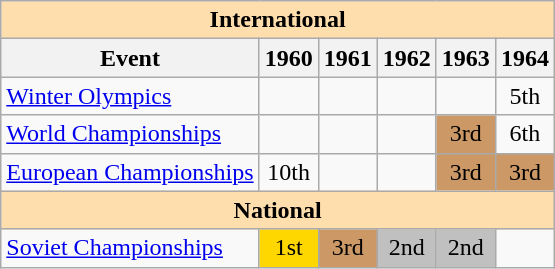<table class="wikitable" style="text-align:center">
<tr>
<th style="background-color: #ffdead; " colspan=6 align=center>International</th>
</tr>
<tr>
<th>Event</th>
<th>1960</th>
<th>1961</th>
<th>1962</th>
<th>1963</th>
<th>1964</th>
</tr>
<tr>
<td align=left><a href='#'>Winter Olympics</a></td>
<td></td>
<td></td>
<td></td>
<td></td>
<td>5th</td>
</tr>
<tr>
<td align=left><a href='#'>World Championships</a></td>
<td></td>
<td></td>
<td></td>
<td bgcolor=cc9966>3rd</td>
<td>6th</td>
</tr>
<tr>
<td align=left><a href='#'>European Championships</a></td>
<td>10th</td>
<td></td>
<td></td>
<td bgcolor=cc9966>3rd</td>
<td bgcolor=cc9966>3rd</td>
</tr>
<tr>
<th style="background-color: #ffdead; " colspan=6 align=center>National</th>
</tr>
<tr>
<td align=left><a href='#'>Soviet Championships</a></td>
<td bgcolor=gold>1st</td>
<td bgcolor=cc9966>3rd</td>
<td bgcolor=silver>2nd</td>
<td bgcolor=silver>2nd</td>
<td></td>
</tr>
</table>
